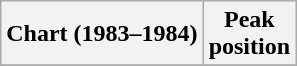<table class="wikitable plainrowheaders"  style="text-align:center">
<tr>
<th scope="col">Chart (1983–1984)</th>
<th scope="col">Peak<br>position</th>
</tr>
<tr>
</tr>
</table>
